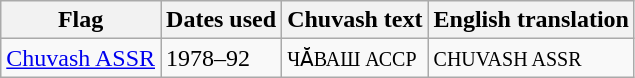<table class="wikitable sortable noresize">
<tr>
<th>Flag</th>
<th>Dates used</th>
<th>Chuvash text</th>
<th>English translation</th>
</tr>
<tr>
<td> <a href='#'>Chuvash ASSR</a></td>
<td>1978–92</td>
<td><small>ЧӐВАШ АССР</small></td>
<td><small>CHUVASH ASSR</small></td>
</tr>
</table>
